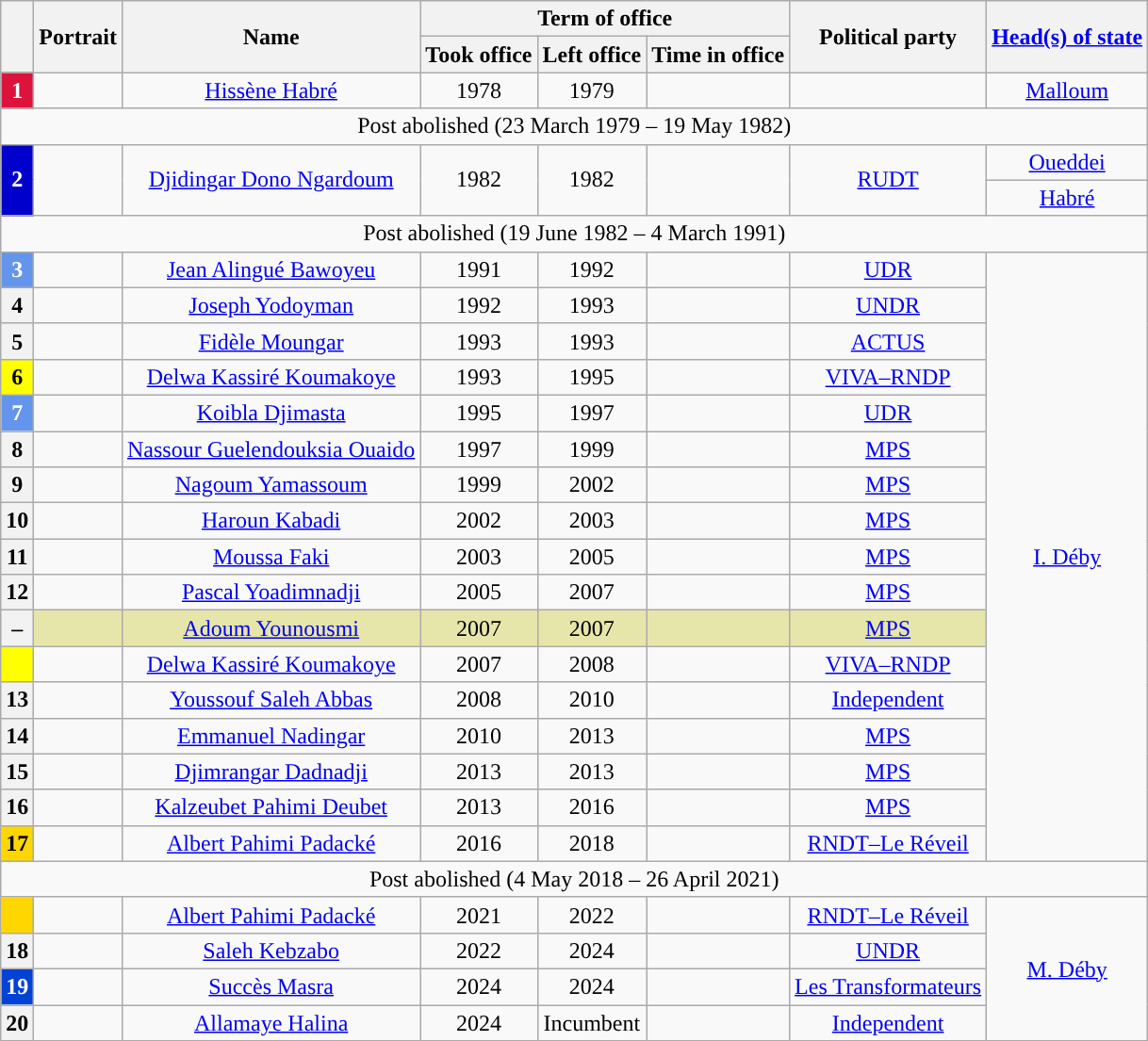<table class="wikitable" style="text-align:center">
<tr>
<th rowspan="2"></th>
<th rowspan="2">Portrait</th>
<th rowspan="2">Name<br></th>
<th colspan="3">Term of office</th>
<th rowspan="2">Political party</th>
<th rowspan="2"><a href='#'>Head(s) of state</a></th>
</tr>
<tr>
<th>Took office</th>
<th>Left office</th>
<th>Time in office</th>
</tr>
<tr>
<th style="background:Crimson; color:white;">1</th>
<td></td>
<td><a href='#'>Hissène Habré</a><br></td>
<td> 1978</td>
<td> 1979<br></td>
<td></td>
<td></td>
<td><a href='#'>Malloum</a></td>
</tr>
<tr>
<td colspan="8">Post abolished (23 March 1979 – 19 May 1982)</td>
</tr>
<tr>
<th rowspan="2" style="background:MediumBlue; color:white;">2</th>
<td rowspan="2"></td>
<td rowspan="2"><a href='#'>Djidingar Dono Ngardoum</a><br></td>
<td rowspan="2"> 1982</td>
<td rowspan="2"> 1982</td>
<td rowspan="2"></td>
<td rowspan="2"><a href='#'>RUDT</a></td>
<td><a href='#'>Oueddei</a></td>
</tr>
<tr>
<td><a href='#'>Habré</a></td>
</tr>
<tr>
<td colspan="8">Post abolished (19 June 1982 – 4 March 1991)</td>
</tr>
<tr>
<th style="background:CornflowerBlue; color:white;">3</th>
<td></td>
<td><a href='#'>Jean Alingué Bawoyeu</a><br></td>
<td> 1991</td>
<td> 1992</td>
<td></td>
<td><a href='#'>UDR</a></td>
<td rowspan="17"><a href='#'>I. Déby</a></td>
</tr>
<tr>
<th style="background:">4</th>
<td></td>
<td><a href='#'>Joseph Yodoyman</a><br></td>
<td> 1992</td>
<td> 1993</td>
<td></td>
<td><a href='#'>UNDR</a></td>
</tr>
<tr>
<th style="background:">5</th>
<td></td>
<td><a href='#'>Fidèle Moungar</a><br></td>
<td> 1993</td>
<td> 1993</td>
<td></td>
<td><a href='#'>ACTUS</a></td>
</tr>
<tr>
<th style="background:Yellow; color:black;">6</th>
<td></td>
<td><a href='#'>Delwa Kassiré Koumakoye</a><br></td>
<td> 1993</td>
<td> 1995</td>
<td></td>
<td><a href='#'>VIVA–RNDP</a></td>
</tr>
<tr>
<th style="background:CornflowerBlue; color:white;">7</th>
<td></td>
<td><a href='#'>Koibla Djimasta</a><br></td>
<td> 1995</td>
<td> 1997</td>
<td></td>
<td><a href='#'>UDR</a></td>
</tr>
<tr>
<th style="background:">8</th>
<td></td>
<td><a href='#'>Nassour Guelendouksia Ouaido</a><br></td>
<td> 1997</td>
<td> 1999</td>
<td></td>
<td><a href='#'>MPS</a></td>
</tr>
<tr>
<th style="background:">9</th>
<td></td>
<td><a href='#'>Nagoum Yamassoum</a><br></td>
<td> 1999</td>
<td> 2002</td>
<td></td>
<td><a href='#'>MPS</a></td>
</tr>
<tr>
<th style="background:">10</th>
<td></td>
<td><a href='#'>Haroun Kabadi</a><br></td>
<td> 2002</td>
<td> 2003</td>
<td></td>
<td><a href='#'>MPS</a></td>
</tr>
<tr>
<th style="background:">11</th>
<td></td>
<td><a href='#'>Moussa Faki</a><br></td>
<td> 2003</td>
<td> 2005</td>
<td></td>
<td><a href='#'>MPS</a></td>
</tr>
<tr>
<th style="background:">12</th>
<td></td>
<td><a href='#'>Pascal Yoadimnadji</a><br></td>
<td> 2005</td>
<td> 2007</td>
<td></td>
<td><a href='#'>MPS</a></td>
</tr>
<tr style="background:#e6e6aa;">
<th style="background:">–</th>
<td></td>
<td><a href='#'>Adoum Younousmi</a><br></td>
<td> 2007</td>
<td> 2007</td>
<td></td>
<td><a href='#'>MPS</a></td>
</tr>
<tr>
<th style="background:Yellow; color:black;"></th>
<td></td>
<td><a href='#'>Delwa Kassiré Koumakoye</a><br></td>
<td> 2007</td>
<td> 2008</td>
<td></td>
<td><a href='#'>VIVA–RNDP</a></td>
</tr>
<tr>
<th style="background:">13</th>
<td></td>
<td><a href='#'>Youssouf Saleh Abbas</a><br></td>
<td> 2008</td>
<td> 2010</td>
<td></td>
<td><a href='#'>Independent</a></td>
</tr>
<tr>
<th style="background:">14</th>
<td></td>
<td><a href='#'>Emmanuel Nadingar</a><br></td>
<td> 2010</td>
<td> 2013</td>
<td></td>
<td><a href='#'>MPS</a></td>
</tr>
<tr>
<th style="background:">15</th>
<td></td>
<td><a href='#'>Djimrangar Dadnadji</a><br></td>
<td> 2013</td>
<td> 2013</td>
<td></td>
<td><a href='#'>MPS</a></td>
</tr>
<tr>
<th style="background:">16</th>
<td></td>
<td><a href='#'>Kalzeubet Pahimi Deubet</a><br></td>
<td> 2013</td>
<td> 2016</td>
<td></td>
<td><a href='#'>MPS</a></td>
</tr>
<tr>
<th style="background:Gold; color:black;">17</th>
<td></td>
<td><a href='#'>Albert Pahimi Padacké</a><br></td>
<td> 2016</td>
<td> 2018</td>
<td></td>
<td><a href='#'>RNDT–Le Réveil</a></td>
</tr>
<tr>
<td colspan="8">Post abolished (4 May 2018 – 26 April 2021)</td>
</tr>
<tr>
<th style="background:Gold; color:black;"></th>
<td></td>
<td><a href='#'>Albert Pahimi Padacké</a><br></td>
<td> 2021</td>
<td> 2022</td>
<td></td>
<td><a href='#'>RNDT–Le Réveil</a></td>
<td rowspan="4"><a href='#'>M. Déby</a></td>
</tr>
<tr>
<th style="background:">18</th>
<td></td>
<td><a href='#'>Saleh Kebzabo</a><br></td>
<td> 2022</td>
<td> 2024</td>
<td></td>
<td><a href='#'>UNDR</a></td>
</tr>
<tr>
<th style="background:#0042D6; color:white;">19</th>
<td></td>
<td><a href='#'>Succès Masra</a><br></td>
<td> 2024</td>
<td> 2024</td>
<td></td>
<td><a href='#'>Les Transformateurs</a></td>
</tr>
<tr>
<th style="background:">20</th>
<td></td>
<td><a href='#'>Allamaye Halina</a><br></td>
<td> 2024</td>
<td>Incumbent</td>
<td></td>
<td><a href='#'>Independent</a></td>
</tr>
</table>
